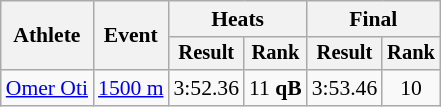<table class="wikitable" style="font-size:90%">
<tr>
<th rowspan=2>Athlete</th>
<th rowspan=2>Event</th>
<th colspan=2>Heats</th>
<th colspan=2>Final</th>
</tr>
<tr style="font-size:95%">
<th>Result</th>
<th>Rank</th>
<th>Result</th>
<th>Rank</th>
</tr>
<tr align=center>
<td align=left><a href='#'>Omer Oti</a></td>
<td align=left><a href='#'>1500 m</a></td>
<td>3:52.36</td>
<td>11 <strong>qB</strong></td>
<td>3:53.46</td>
<td>10</td>
</tr>
</table>
